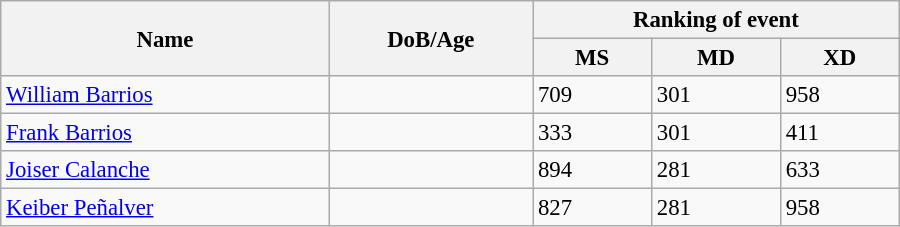<table class="wikitable" style="width:600px; font-size:95%;">
<tr>
<th rowspan="2" align="left">Name</th>
<th rowspan="2" align="left">DoB/Age</th>
<th colspan="3" align="center">Ranking of event</th>
</tr>
<tr>
<th align="center">MS</th>
<th>MD</th>
<th align="center">XD</th>
</tr>
<tr>
<td><a href='#'>William Barrios</a></td>
<td></td>
<td>709</td>
<td>301</td>
<td>958</td>
</tr>
<tr>
<td><a href='#'>Frank Barrios</a></td>
<td></td>
<td>333</td>
<td>301</td>
<td>411</td>
</tr>
<tr>
<td><a href='#'>Joiser Calanche</a></td>
<td></td>
<td>894</td>
<td>281</td>
<td>633</td>
</tr>
<tr>
<td><a href='#'>Keiber Peñalver</a></td>
<td></td>
<td>827</td>
<td>281</td>
<td>958</td>
</tr>
</table>
